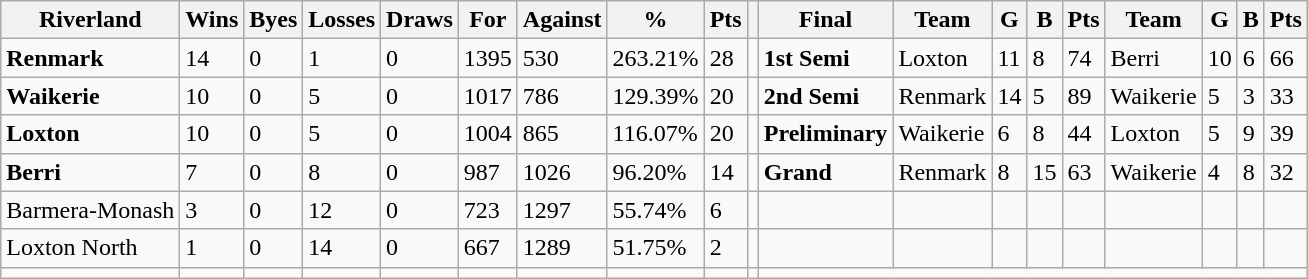<table class="wikitable">
<tr>
<th>Riverland</th>
<th>Wins</th>
<th>Byes</th>
<th>Losses</th>
<th>Draws</th>
<th>For</th>
<th>Against</th>
<th>%</th>
<th>Pts</th>
<th></th>
<th>Final</th>
<th>Team</th>
<th>G</th>
<th>B</th>
<th>Pts</th>
<th>Team</th>
<th>G</th>
<th>B</th>
<th>Pts</th>
</tr>
<tr>
<td><strong>Renmark</strong></td>
<td>14</td>
<td>0</td>
<td>1</td>
<td>0</td>
<td>1395</td>
<td>530</td>
<td>263.21%</td>
<td>28</td>
<td></td>
<td><strong>1st Semi</strong></td>
<td>Loxton</td>
<td>11</td>
<td>8</td>
<td>74</td>
<td>Berri</td>
<td>10</td>
<td>6</td>
<td>66</td>
</tr>
<tr>
<td><strong>Waikerie</strong></td>
<td>10</td>
<td>0</td>
<td>5</td>
<td>0</td>
<td>1017</td>
<td>786</td>
<td>129.39%</td>
<td>20</td>
<td></td>
<td><strong>2nd Semi</strong></td>
<td>Renmark</td>
<td>14</td>
<td>5</td>
<td>89</td>
<td>Waikerie</td>
<td>5</td>
<td>3</td>
<td>33</td>
</tr>
<tr>
<td><strong>Loxton</strong></td>
<td>10</td>
<td>0</td>
<td>5</td>
<td>0</td>
<td>1004</td>
<td>865</td>
<td>116.07%</td>
<td>20</td>
<td></td>
<td><strong>Preliminary</strong></td>
<td>Waikerie</td>
<td>6</td>
<td>8</td>
<td>44</td>
<td>Loxton</td>
<td>5</td>
<td>9</td>
<td>39</td>
</tr>
<tr>
<td><strong>Berri</strong></td>
<td>7</td>
<td>0</td>
<td>8</td>
<td>0</td>
<td>987</td>
<td>1026</td>
<td>96.20%</td>
<td>14</td>
<td></td>
<td><strong>Grand</strong></td>
<td>Renmark</td>
<td>8</td>
<td>15</td>
<td>63</td>
<td>Waikerie</td>
<td>4</td>
<td>8</td>
<td>32</td>
</tr>
<tr>
<td>Barmera-Monash</td>
<td>3</td>
<td>0</td>
<td>12</td>
<td>0</td>
<td>723</td>
<td>1297</td>
<td>55.74%</td>
<td>6</td>
<td></td>
<td></td>
<td></td>
<td></td>
<td></td>
<td></td>
<td></td>
<td></td>
<td></td>
<td></td>
</tr>
<tr>
<td>Loxton North</td>
<td>1</td>
<td>0</td>
<td>14</td>
<td>0</td>
<td>667</td>
<td>1289</td>
<td>51.75%</td>
<td>2</td>
<td></td>
<td></td>
<td></td>
<td></td>
<td></td>
<td></td>
<td></td>
<td></td>
<td></td>
<td></td>
</tr>
<tr>
<td></td>
<td></td>
<td></td>
<td></td>
<td></td>
<td></td>
<td></td>
<td></td>
<td></td>
<td></td>
</tr>
</table>
